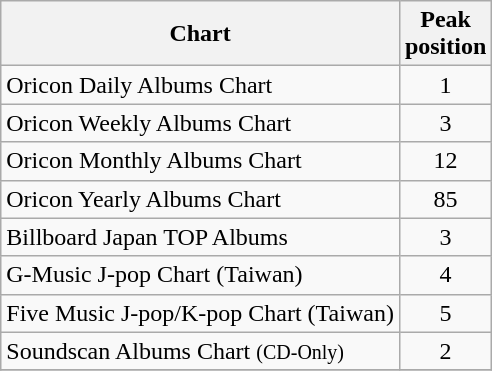<table class="wikitable sortable">
<tr>
<th align="center">Chart</th>
<th align="center">Peak<br>position</th>
</tr>
<tr>
<td align="left">Oricon Daily Albums Chart</td>
<td align="center">1</td>
</tr>
<tr>
<td align="left">Oricon Weekly Albums Chart</td>
<td align="center">3</td>
</tr>
<tr>
<td align="left">Oricon Monthly Albums Chart</td>
<td align="center">12</td>
</tr>
<tr>
<td align="left">Oricon Yearly Albums Chart</td>
<td align="center">85</td>
</tr>
<tr>
<td align="left">Billboard Japan TOP Albums</td>
<td align="center">3</td>
</tr>
<tr>
<td align="left">G-Music J-pop Chart (Taiwan)</td>
<td align="center">4</td>
</tr>
<tr>
<td align="left">Five Music J-pop/K-pop Chart (Taiwan)</td>
<td align="center">5</td>
</tr>
<tr>
<td align="left">Soundscan Albums Chart <small>(CD-Only)</small></td>
<td align="center">2</td>
</tr>
<tr>
</tr>
</table>
